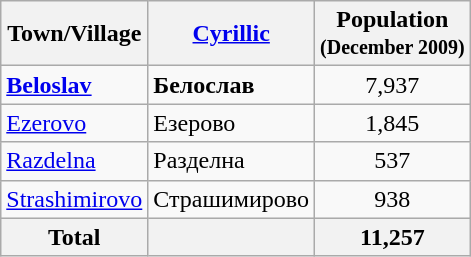<table class="wikitable sortable">
<tr>
<th>Town/Village</th>
<th><a href='#'>Cyrillic</a></th>
<th>Population<br><small>(December 2009)</small></th>
</tr>
<tr>
<td><strong><a href='#'>Beloslav</a></strong></td>
<td><strong>Белослав</strong></td>
<td align="center">7,937</td>
</tr>
<tr>
<td><a href='#'>Ezerovo</a></td>
<td>Езерово</td>
<td align="center">1,845</td>
</tr>
<tr>
<td><a href='#'>Razdelna</a></td>
<td>Разделна</td>
<td align="center">537</td>
</tr>
<tr>
<td><a href='#'>Strashimirovo</a></td>
<td>Страшимирово</td>
<td align="center">938</td>
</tr>
<tr>
<th>Total</th>
<th></th>
<th align="center">11,257</th>
</tr>
</table>
